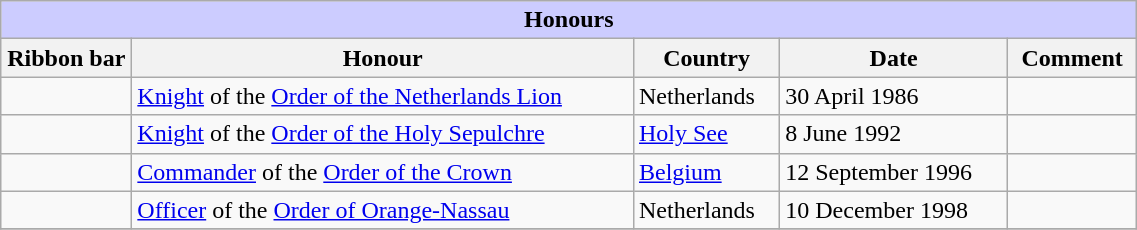<table class="wikitable" style="width:60%;">
<tr style="background:#ccf; text-align:center;">
<td colspan=5><strong>Honours</strong></td>
</tr>
<tr>
<th style="width:80px;">Ribbon bar</th>
<th>Honour</th>
<th>Country</th>
<th>Date</th>
<th>Comment</th>
</tr>
<tr>
<td></td>
<td><a href='#'>Knight</a> of the <a href='#'>Order of the Netherlands Lion</a></td>
<td>Netherlands</td>
<td>30 April 1986</td>
<td></td>
</tr>
<tr>
<td></td>
<td><a href='#'>Knight</a> of the <a href='#'>Order of the Holy Sepulchre</a></td>
<td><a href='#'>Holy See</a></td>
<td>8 June 1992</td>
<td></td>
</tr>
<tr>
<td></td>
<td><a href='#'>Commander</a> of the <a href='#'>Order of the Crown</a></td>
<td><a href='#'>Belgium</a></td>
<td>12 September 1996</td>
<td></td>
</tr>
<tr>
<td></td>
<td><a href='#'>Officer</a> of the <a href='#'>Order of Orange-Nassau</a></td>
<td>Netherlands</td>
<td>10 December 1998</td>
<td></td>
</tr>
<tr>
</tr>
</table>
